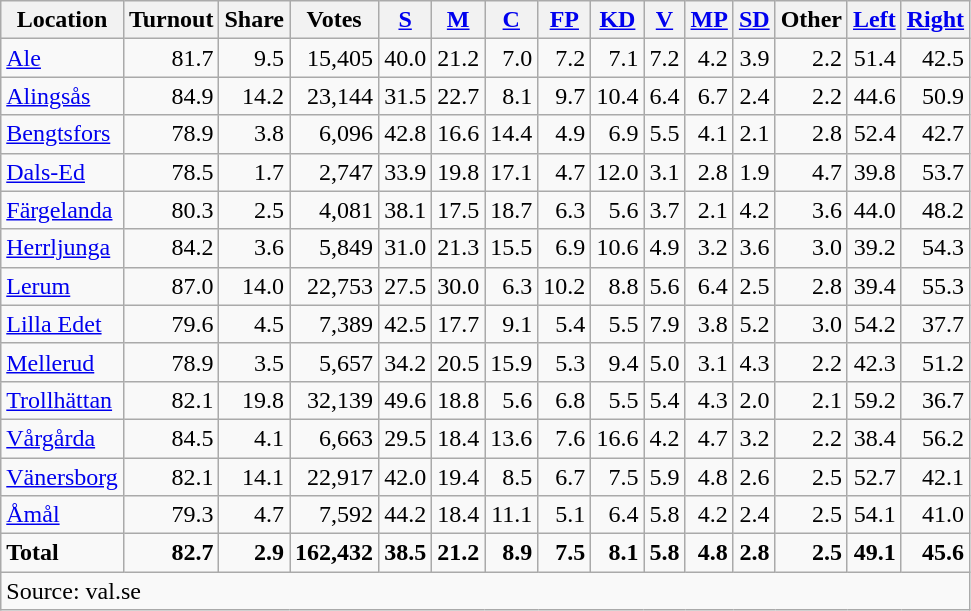<table class="wikitable sortable" style=text-align:right>
<tr>
<th>Location</th>
<th>Turnout</th>
<th>Share</th>
<th>Votes</th>
<th><a href='#'>S</a></th>
<th><a href='#'>M</a></th>
<th><a href='#'>C</a></th>
<th><a href='#'>FP</a></th>
<th><a href='#'>KD</a></th>
<th><a href='#'>V</a></th>
<th><a href='#'>MP</a></th>
<th><a href='#'>SD</a></th>
<th>Other</th>
<th><a href='#'>Left</a></th>
<th><a href='#'>Right</a></th>
</tr>
<tr>
<td align=left><a href='#'>Ale</a></td>
<td>81.7</td>
<td>9.5</td>
<td>15,405</td>
<td>40.0</td>
<td>21.2</td>
<td>7.0</td>
<td>7.2</td>
<td>7.1</td>
<td>7.2</td>
<td>4.2</td>
<td>3.9</td>
<td>2.2</td>
<td>51.4</td>
<td>42.5</td>
</tr>
<tr>
<td align=left><a href='#'>Alingsås</a></td>
<td>84.9</td>
<td>14.2</td>
<td>23,144</td>
<td>31.5</td>
<td>22.7</td>
<td>8.1</td>
<td>9.7</td>
<td>10.4</td>
<td>6.4</td>
<td>6.7</td>
<td>2.4</td>
<td>2.2</td>
<td>44.6</td>
<td>50.9</td>
</tr>
<tr>
<td align=left><a href='#'>Bengtsfors</a></td>
<td>78.9</td>
<td>3.8</td>
<td>6,096</td>
<td>42.8</td>
<td>16.6</td>
<td>14.4</td>
<td>4.9</td>
<td>6.9</td>
<td>5.5</td>
<td>4.1</td>
<td>2.1</td>
<td>2.8</td>
<td>52.4</td>
<td>42.7</td>
</tr>
<tr>
<td align=left><a href='#'>Dals-Ed</a></td>
<td>78.5</td>
<td>1.7</td>
<td>2,747</td>
<td>33.9</td>
<td>19.8</td>
<td>17.1</td>
<td>4.7</td>
<td>12.0</td>
<td>3.1</td>
<td>2.8</td>
<td>1.9</td>
<td>4.7</td>
<td>39.8</td>
<td>53.7</td>
</tr>
<tr>
<td align=left><a href='#'>Färgelanda</a></td>
<td>80.3</td>
<td>2.5</td>
<td>4,081</td>
<td>38.1</td>
<td>17.5</td>
<td>18.7</td>
<td>6.3</td>
<td>5.6</td>
<td>3.7</td>
<td>2.1</td>
<td>4.2</td>
<td>3.6</td>
<td>44.0</td>
<td>48.2</td>
</tr>
<tr>
<td align=left><a href='#'>Herrljunga</a></td>
<td>84.2</td>
<td>3.6</td>
<td>5,849</td>
<td>31.0</td>
<td>21.3</td>
<td>15.5</td>
<td>6.9</td>
<td>10.6</td>
<td>4.9</td>
<td>3.2</td>
<td>3.6</td>
<td>3.0</td>
<td>39.2</td>
<td>54.3</td>
</tr>
<tr>
<td align=left><a href='#'>Lerum</a></td>
<td>87.0</td>
<td>14.0</td>
<td>22,753</td>
<td>27.5</td>
<td>30.0</td>
<td>6.3</td>
<td>10.2</td>
<td>8.8</td>
<td>5.6</td>
<td>6.4</td>
<td>2.5</td>
<td>2.8</td>
<td>39.4</td>
<td>55.3</td>
</tr>
<tr>
<td align=left><a href='#'>Lilla Edet</a></td>
<td>79.6</td>
<td>4.5</td>
<td>7,389</td>
<td>42.5</td>
<td>17.7</td>
<td>9.1</td>
<td>5.4</td>
<td>5.5</td>
<td>7.9</td>
<td>3.8</td>
<td>5.2</td>
<td>3.0</td>
<td>54.2</td>
<td>37.7</td>
</tr>
<tr>
<td align=left><a href='#'>Mellerud</a></td>
<td>78.9</td>
<td>3.5</td>
<td>5,657</td>
<td>34.2</td>
<td>20.5</td>
<td>15.9</td>
<td>5.3</td>
<td>9.4</td>
<td>5.0</td>
<td>3.1</td>
<td>4.3</td>
<td>2.2</td>
<td>42.3</td>
<td>51.2</td>
</tr>
<tr>
<td align=left><a href='#'>Trollhättan</a></td>
<td>82.1</td>
<td>19.8</td>
<td>32,139</td>
<td>49.6</td>
<td>18.8</td>
<td>5.6</td>
<td>6.8</td>
<td>5.5</td>
<td>5.4</td>
<td>4.3</td>
<td>2.0</td>
<td>2.1</td>
<td>59.2</td>
<td>36.7</td>
</tr>
<tr>
<td align=left><a href='#'>Vårgårda</a></td>
<td>84.5</td>
<td>4.1</td>
<td>6,663</td>
<td>29.5</td>
<td>18.4</td>
<td>13.6</td>
<td>7.6</td>
<td>16.6</td>
<td>4.2</td>
<td>4.7</td>
<td>3.2</td>
<td>2.2</td>
<td>38.4</td>
<td>56.2</td>
</tr>
<tr>
<td align=left><a href='#'>Vänersborg</a></td>
<td>82.1</td>
<td>14.1</td>
<td>22,917</td>
<td>42.0</td>
<td>19.4</td>
<td>8.5</td>
<td>6.7</td>
<td>7.5</td>
<td>5.9</td>
<td>4.8</td>
<td>2.6</td>
<td>2.5</td>
<td>52.7</td>
<td>42.1</td>
</tr>
<tr>
<td align=left><a href='#'>Åmål</a></td>
<td>79.3</td>
<td>4.7</td>
<td>7,592</td>
<td>44.2</td>
<td>18.4</td>
<td>11.1</td>
<td>5.1</td>
<td>6.4</td>
<td>5.8</td>
<td>4.2</td>
<td>2.4</td>
<td>2.5</td>
<td>54.1</td>
<td>41.0</td>
</tr>
<tr>
<td align=left><strong>Total</strong></td>
<td><strong>82.7</strong></td>
<td><strong>2.9</strong></td>
<td><strong>162,432</strong></td>
<td><strong>38.5</strong></td>
<td><strong>21.2</strong></td>
<td><strong>8.9</strong></td>
<td><strong>7.5</strong></td>
<td><strong>8.1</strong></td>
<td><strong>5.8</strong></td>
<td><strong>4.8</strong></td>
<td><strong>2.8</strong></td>
<td><strong>2.5</strong></td>
<td><strong>49.1</strong></td>
<td><strong>45.6</strong></td>
</tr>
<tr>
<td align=left colspan=15>Source: val.se </td>
</tr>
</table>
